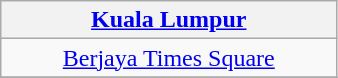<table class="wikitable" style="text-align:center" width=225>
<tr>
<th> <strong><a href='#'>Kuala Lumpur</a></strong></th>
</tr>
<tr>
<td><a href='#'>Berjaya Times Square</a></td>
</tr>
<tr>
</tr>
</table>
